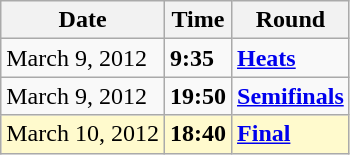<table class="wikitable">
<tr>
<th>Date</th>
<th>Time</th>
<th>Round</th>
</tr>
<tr>
<td>March 9, 2012</td>
<td><strong>9:35</strong></td>
<td><strong><a href='#'>Heats</a></strong></td>
</tr>
<tr>
<td>March 9, 2012</td>
<td><strong>19:50</strong></td>
<td><strong><a href='#'>Semifinals</a></strong></td>
</tr>
<tr style=background:lemonchiffon>
<td>March 10, 2012</td>
<td><strong>18:40</strong></td>
<td><strong><a href='#'>Final</a></strong></td>
</tr>
</table>
